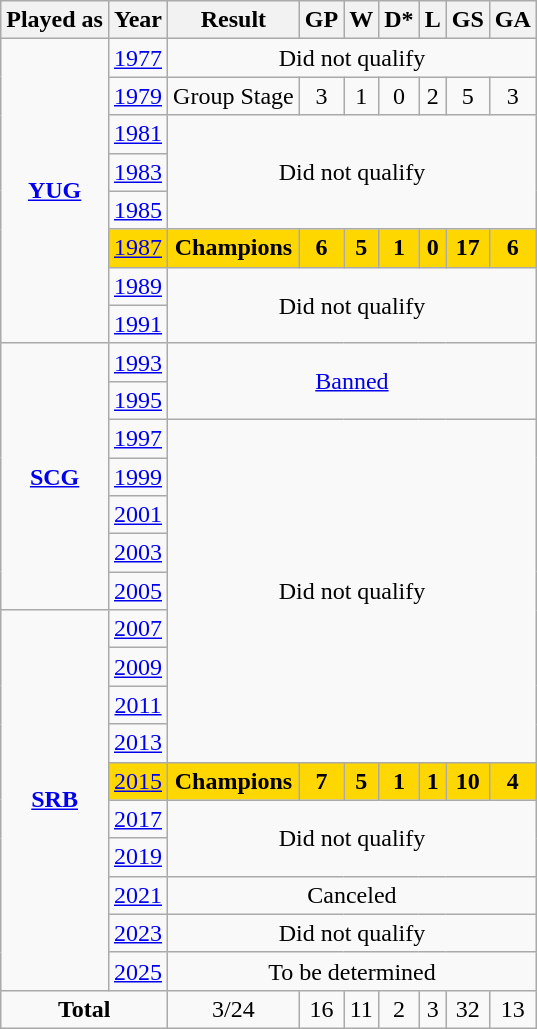<table class="wikitable" style="text-align: center;">
<tr>
<th>Played as</th>
<th>Year</th>
<th>Result</th>
<th>GP</th>
<th>W</th>
<th>D*</th>
<th>L</th>
<th>GS</th>
<th>GA</th>
</tr>
<tr>
<td rowspan="8"><strong> <a href='#'>YUG</a></strong></td>
<td> <a href='#'>1977</a></td>
<td colspan=8>Did not qualify</td>
</tr>
<tr>
<td> <a href='#'>1979</a></td>
<td>Group Stage</td>
<td>3</td>
<td>1</td>
<td>0</td>
<td>2</td>
<td>5</td>
<td>3</td>
</tr>
<tr>
<td> <a href='#'>1981</a></td>
<td rowspan=3 colspan=8>Did not qualify</td>
</tr>
<tr>
<td> <a href='#'>1983</a></td>
</tr>
<tr>
<td> <a href='#'>1985</a></td>
</tr>
<tr bgcolor=gold>
<td> <a href='#'>1987</a></td>
<td><strong>Champions</strong></td>
<td><strong>6</strong></td>
<td><strong>5</strong></td>
<td><strong>1</strong></td>
<td><strong>0</strong></td>
<td><strong>17</strong></td>
<td><strong>6</strong></td>
</tr>
<tr>
<td> <a href='#'>1989</a></td>
<td rowspan=2 colspan=8>Did not qualify</td>
</tr>
<tr>
<td> <a href='#'>1991</a></td>
</tr>
<tr>
<td rowspan="7"><strong> <a href='#'>SCG</a></strong></td>
<td> <a href='#'>1993</a></td>
<td rowspan=2 colspan=8><a href='#'>Banned</a></td>
</tr>
<tr>
<td> <a href='#'>1995</a></td>
</tr>
<tr>
<td> <a href='#'>1997</a></td>
<td rowspan=9 colspan=8>Did not qualify</td>
</tr>
<tr>
<td> <a href='#'>1999</a></td>
</tr>
<tr>
<td> <a href='#'>2001</a></td>
</tr>
<tr>
<td> <a href='#'>2003</a></td>
</tr>
<tr>
<td> <a href='#'>2005</a></td>
</tr>
<tr>
<td rowspan="10"><strong> <a href='#'>SRB</a></strong></td>
<td> <a href='#'>2007</a></td>
</tr>
<tr>
<td> <a href='#'>2009</a></td>
</tr>
<tr>
<td> <a href='#'>2011</a></td>
</tr>
<tr>
<td> <a href='#'>2013</a></td>
</tr>
<tr bgcolor=gold>
<td> <a href='#'>2015</a></td>
<td><strong>Champions</strong></td>
<td><strong>7</strong></td>
<td><strong>5</strong></td>
<td><strong>1</strong></td>
<td><strong>1</strong></td>
<td><strong>10</strong></td>
<td><strong>4</strong></td>
</tr>
<tr>
<td> <a href='#'>2017</a></td>
<td rowspan=2 colspan=8>Did not qualify</td>
</tr>
<tr>
<td> <a href='#'>2019</a></td>
</tr>
<tr>
<td> <a href='#'>2021</a></td>
<td colspan=8>Canceled</td>
</tr>
<tr>
<td> <a href='#'>2023</a></td>
<td colspan=8>Did not qualify</td>
</tr>
<tr>
<td> <a href='#'>2025</a></td>
<td colspan=8>To be determined</td>
</tr>
<tr>
<td colspan=2><strong>Total</strong></td>
<td>3/24</td>
<td>16</td>
<td>11</td>
<td>2</td>
<td>3</td>
<td>32</td>
<td>13</td>
</tr>
</table>
